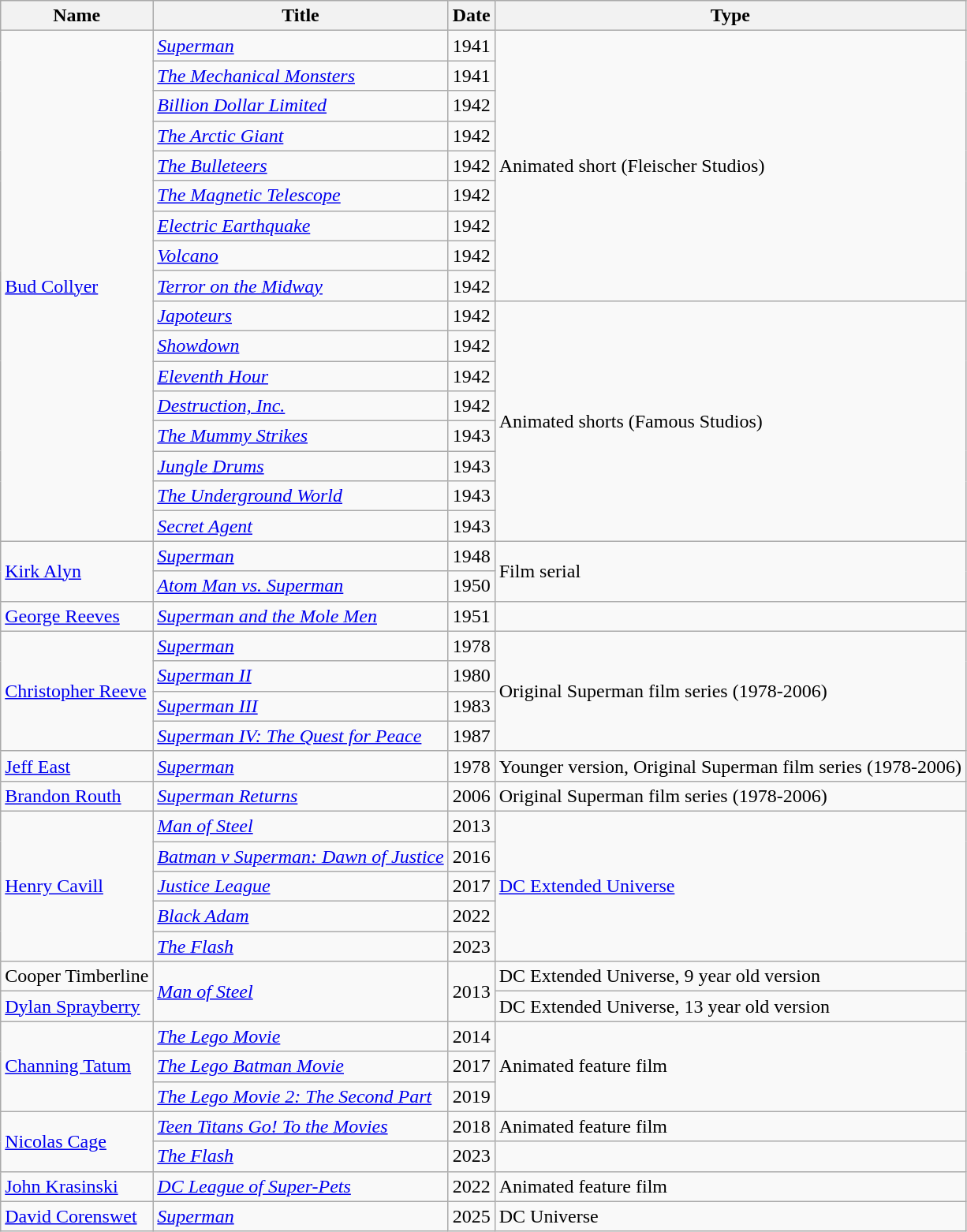<table class="wikitable sortable">
<tr>
<th>Name</th>
<th>Title</th>
<th>Date</th>
<th>Type</th>
</tr>
<tr>
<td rowspan="17"><a href='#'>Bud Collyer</a></td>
<td><em><a href='#'>Superman</a></em></td>
<td>1941</td>
<td rowspan="9">Animated short (Fleischer Studios)</td>
</tr>
<tr>
<td><em><a href='#'>The Mechanical Monsters</a></em></td>
<td>1941</td>
</tr>
<tr>
<td><em><a href='#'>Billion Dollar Limited</a></em></td>
<td>1942</td>
</tr>
<tr>
<td><em><a href='#'>The Arctic Giant</a></em></td>
<td>1942</td>
</tr>
<tr>
<td><em><a href='#'>The Bulleteers</a></em></td>
<td>1942</td>
</tr>
<tr>
<td><em><a href='#'>The Magnetic Telescope</a></em></td>
<td>1942</td>
</tr>
<tr>
<td><em><a href='#'>Electric Earthquake</a></em></td>
<td>1942</td>
</tr>
<tr>
<td><em><a href='#'>Volcano</a></em></td>
<td>1942</td>
</tr>
<tr>
<td><em><a href='#'>Terror on the Midway</a></em></td>
<td>1942</td>
</tr>
<tr>
<td><em><a href='#'>Japoteurs</a></em></td>
<td>1942</td>
<td rowspan="8">Animated shorts (Famous Studios)</td>
</tr>
<tr>
<td><em><a href='#'>Showdown</a></em></td>
<td>1942</td>
</tr>
<tr>
<td><em><a href='#'>Eleventh Hour</a></em></td>
<td>1942</td>
</tr>
<tr>
<td><em><a href='#'>Destruction, Inc.</a></em></td>
<td>1942</td>
</tr>
<tr>
<td><em><a href='#'>The Mummy Strikes</a></em></td>
<td>1943</td>
</tr>
<tr>
<td><em><a href='#'>Jungle Drums</a></em></td>
<td>1943</td>
</tr>
<tr>
<td><em><a href='#'>The Underground World</a></em></td>
<td>1943</td>
</tr>
<tr>
<td><em><a href='#'>Secret Agent</a></em></td>
<td>1943</td>
</tr>
<tr>
<td rowspan="2"><a href='#'>Kirk Alyn</a></td>
<td><em><a href='#'>Superman</a></em></td>
<td>1948</td>
<td rowspan="2">Film serial</td>
</tr>
<tr>
<td><em><a href='#'>Atom Man vs. Superman</a></em></td>
<td>1950</td>
</tr>
<tr>
<td><a href='#'>George Reeves</a></td>
<td><em><a href='#'>Superman and the Mole Men</a></em></td>
<td>1951</td>
<td></td>
</tr>
<tr>
<td rowspan="4"><a href='#'>Christopher Reeve</a></td>
<td><em><a href='#'>Superman</a></em></td>
<td>1978</td>
<td rowspan="4">Original Superman film series (1978-2006)</td>
</tr>
<tr>
<td><em><a href='#'>Superman II</a></em></td>
<td>1980</td>
</tr>
<tr>
<td><em><a href='#'>Superman III</a></em></td>
<td>1983</td>
</tr>
<tr>
<td><em><a href='#'>Superman IV: The Quest for Peace</a></em></td>
<td>1987</td>
</tr>
<tr>
<td><a href='#'>Jeff East</a></td>
<td><em><a href='#'>Superman</a></em></td>
<td>1978</td>
<td>Younger version, Original Superman film series (1978-2006)</td>
</tr>
<tr>
<td><a href='#'>Brandon Routh</a></td>
<td><em><a href='#'>Superman Returns</a></em></td>
<td>2006</td>
<td>Original Superman film series (1978-2006)</td>
</tr>
<tr>
<td rowspan="5"><a href='#'>Henry Cavill</a></td>
<td><em><a href='#'>Man of Steel</a></em></td>
<td>2013</td>
<td rowspan="5"><a href='#'>DC Extended Universe</a></td>
</tr>
<tr>
<td><em><a href='#'>Batman v Superman: Dawn of Justice</a></em></td>
<td>2016</td>
</tr>
<tr>
<td><em><a href='#'>Justice League</a></em></td>
<td>2017</td>
</tr>
<tr>
<td><em><a href='#'>Black Adam</a></em></td>
<td>2022</td>
</tr>
<tr>
<td><em><a href='#'>The Flash</a></em></td>
<td>2023</td>
</tr>
<tr>
<td>Cooper Timberline</td>
<td rowspan="2"><em><a href='#'>Man of Steel</a></em></td>
<td rowspan="2">2013</td>
<td>DC Extended Universe, 9 year old version</td>
</tr>
<tr>
<td><a href='#'>Dylan Sprayberry</a></td>
<td>DC Extended Universe, 13 year old version</td>
</tr>
<tr>
<td rowspan="3"><a href='#'>Channing Tatum</a></td>
<td><em><a href='#'>The Lego Movie</a></em></td>
<td>2014</td>
<td rowspan="3">Animated feature film</td>
</tr>
<tr>
<td><em><a href='#'>The Lego Batman Movie</a></em></td>
<td>2017</td>
</tr>
<tr>
<td><em><a href='#'>The Lego Movie 2: The Second Part</a></em></td>
<td>2019</td>
</tr>
<tr>
<td rowspan="2"><a href='#'>Nicolas Cage</a></td>
<td><em><a href='#'>Teen Titans Go! To the Movies</a></em></td>
<td>2018</td>
<td>Animated feature film</td>
</tr>
<tr>
<td><em><a href='#'>The Flash</a></em></td>
<td>2023</td>
<td></td>
</tr>
<tr>
<td><a href='#'>John Krasinski</a></td>
<td><em><a href='#'>DC League of Super-Pets</a></em></td>
<td>2022</td>
<td>Animated feature film</td>
</tr>
<tr>
<td><a href='#'>David Corenswet</a></td>
<td><em><a href='#'>Superman</a></em></td>
<td>2025</td>
<td>DC Universe</td>
</tr>
</table>
